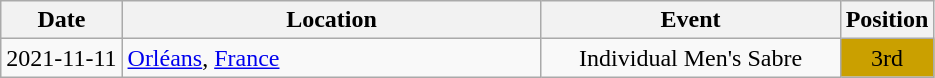<table class="wikitable" style="text-align:center;">
<tr>
<th>Date</th>
<th style="width:17em">Location</th>
<th style="width:12em">Event</th>
<th>Position</th>
</tr>
<tr>
<td>2021-11-11</td>
<td rowspan="1" align="left"> <a href='#'>Orléans</a>, <a href='#'>France</a></td>
<td>Individual Men's Sabre</td>
<td bgcolor="caramel">3rd</td>
</tr>
</table>
